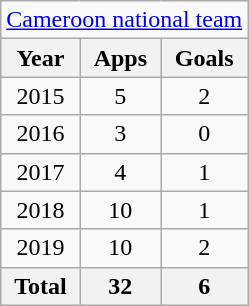<table class="wikitable" style="text-align:center">
<tr>
<td colspan="3"><a href='#'>Cameroon national team</a></td>
</tr>
<tr>
<th>Year</th>
<th>Apps</th>
<th>Goals</th>
</tr>
<tr>
<td>2015</td>
<td>5</td>
<td>2</td>
</tr>
<tr>
<td>2016</td>
<td>3</td>
<td>0</td>
</tr>
<tr>
<td>2017</td>
<td>4</td>
<td>1</td>
</tr>
<tr>
<td>2018</td>
<td>10</td>
<td>1</td>
</tr>
<tr>
<td>2019</td>
<td>10</td>
<td>2</td>
</tr>
<tr>
<th>Total</th>
<th>32</th>
<th>6</th>
</tr>
</table>
